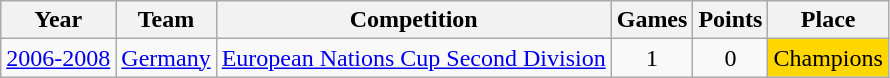<table class="wikitable">
<tr>
<th>Year</th>
<th>Team</th>
<th>Competition</th>
<th>Games</th>
<th>Points</th>
<th>Place</th>
</tr>
<tr align="center">
<td><a href='#'>2006-2008</a></td>
<td><a href='#'>Germany</a></td>
<td><a href='#'>European Nations Cup Second Division</a></td>
<td>1</td>
<td>0</td>
<td bgcolor="#FFD700">Champions</td>
</tr>
</table>
